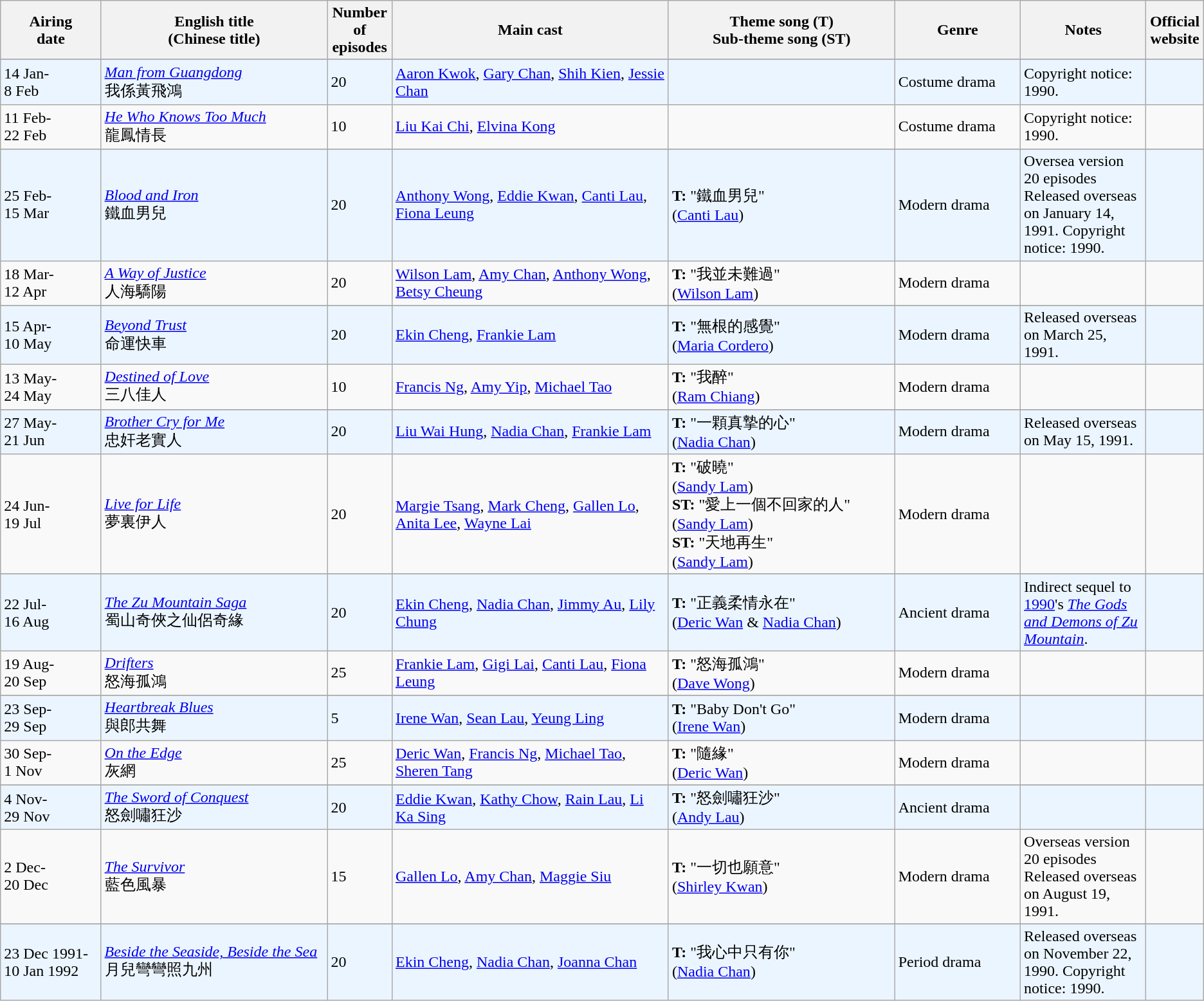<table class="wikitable">
<tr>
<th align=center width=8% bgcolor="silver">Airing<br>date</th>
<th align=center width=18% bgcolor="silver">English title <br> (Chinese title)</th>
<th align=center width=5% bgcolor="silver">Number of episodes</th>
<th align=center width=22% bgcolor="silver">Main cast</th>
<th align=center width=18% bgcolor="silver">Theme song (T) <br>Sub-theme song (ST)</th>
<th align=center width=10% bgcolor="silver">Genre</th>
<th align=center width=10% bgcolor="silver">Notes</th>
<th align=center width=1% bgcolor="silver">Official website</th>
</tr>
<tr>
</tr>
<tr ---- bgcolor="#ebf5ff">
<td>14 Jan- <br> 8 Feb</td>
<td><em><a href='#'>Man from Guangdong</a></em> <br> 我係黃飛鴻</td>
<td>20</td>
<td><a href='#'>Aaron Kwok</a>, <a href='#'>Gary Chan</a>, <a href='#'>Shih Kien</a>, <a href='#'>Jessie Chan</a></td>
<td></td>
<td>Costume drama</td>
<td>Copyright notice: 1990.</td>
<td></td>
</tr>
<tr>
<td>11 Feb- <br> 22 Feb</td>
<td><em><a href='#'>He Who Knows Too Much</a></em> <br> 龍鳳情長</td>
<td>10</td>
<td><a href='#'>Liu Kai Chi</a>, <a href='#'>Elvina Kong</a></td>
<td></td>
<td>Costume drama</td>
<td>Copyright notice: 1990.</td>
<td></td>
</tr>
<tr>
</tr>
<tr ---- bgcolor="#ebf5ff">
<td>25 Feb- <br> 15 Mar</td>
<td><em><a href='#'>Blood and Iron</a></em> <br> 鐵血男兒</td>
<td>20</td>
<td><a href='#'>Anthony Wong</a>, <a href='#'>Eddie Kwan</a>, <a href='#'>Canti Lau</a>, <a href='#'>Fiona Leung</a></td>
<td><strong>T:</strong> "鐵血男兒" <br> (<a href='#'>Canti Lau</a>)</td>
<td>Modern drama</td>
<td>Oversea version 20 episodes Released overseas on January 14, 1991. Copyright notice: 1990.</td>
<td></td>
</tr>
<tr>
<td>18 Mar- <br> 12 Apr</td>
<td><em><a href='#'>A Way of Justice</a></em> <br> 人海驕陽</td>
<td>20</td>
<td><a href='#'>Wilson Lam</a>, <a href='#'>Amy Chan</a>, <a href='#'>Anthony Wong</a>, <a href='#'>Betsy Cheung</a></td>
<td><strong>T:</strong> "我並未難過" <br> (<a href='#'>Wilson Lam</a>)</td>
<td>Modern drama</td>
<td></td>
<td></td>
</tr>
<tr>
</tr>
<tr ---- bgcolor="#ebf5ff">
<td>15 Apr- <br> 10 May</td>
<td><em><a href='#'>Beyond Trust</a></em> <br> 命運快車</td>
<td>20</td>
<td><a href='#'>Ekin Cheng</a>, <a href='#'>Frankie Lam</a></td>
<td><strong>T:</strong> "無根的感覺" <br> (<a href='#'>Maria Cordero</a>)</td>
<td>Modern drama</td>
<td>Released overseas on March 25, 1991.</td>
<td></td>
</tr>
<tr>
<td>13 May- <br> 24 May</td>
<td><em><a href='#'>Destined of Love</a></em> <br> 三八佳人</td>
<td>10</td>
<td><a href='#'>Francis Ng</a>, <a href='#'>Amy Yip</a>, <a href='#'>Michael Tao</a></td>
<td><strong>T:</strong> "我醉" <br> (<a href='#'>Ram Chiang</a>)</td>
<td>Modern drama</td>
<td></td>
<td></td>
</tr>
<tr>
</tr>
<tr ---- bgcolor="#ebf5ff">
<td>27 May- <br> 21 Jun</td>
<td><em><a href='#'>Brother Cry for Me</a></em> <br> 忠奸老實人</td>
<td>20</td>
<td><a href='#'>Liu Wai Hung</a>, <a href='#'>Nadia Chan</a>, <a href='#'>Frankie Lam</a></td>
<td><strong>T:</strong> "一顆真摯的心" <br> (<a href='#'>Nadia Chan</a>)</td>
<td>Modern drama</td>
<td>Released overseas on May 15, 1991.</td>
<td></td>
</tr>
<tr>
<td>24 Jun- <br> 19 Jul</td>
<td><em><a href='#'>Live for Life</a></em> <br> 夢裏伊人</td>
<td>20</td>
<td><a href='#'>Margie Tsang</a>, <a href='#'>Mark Cheng</a>, <a href='#'>Gallen Lo</a>, <a href='#'>Anita Lee</a>, <a href='#'>Wayne Lai</a></td>
<td><strong>T:</strong> "破曉" <br> (<a href='#'>Sandy Lam</a>)<br><strong>ST:</strong> "愛上一個不回家的人" <br> (<a href='#'>Sandy Lam</a>)
<br><strong>ST:</strong> "天地再生" <br> (<a href='#'>Sandy Lam</a>)</td>
<td>Modern drama</td>
<td></td>
<td></td>
</tr>
<tr>
</tr>
<tr ---- bgcolor="#ebf5ff">
<td>22 Jul- <br> 16 Aug</td>
<td><em><a href='#'>The Zu Mountain Saga</a></em> <br> 蜀山奇俠之仙侶奇緣</td>
<td>20</td>
<td><a href='#'>Ekin Cheng</a>, <a href='#'>Nadia Chan</a>, <a href='#'>Jimmy Au</a>, <a href='#'>Lily Chung</a></td>
<td><strong>T:</strong> "正義柔情永在" <br> (<a href='#'>Deric Wan</a> & <a href='#'>Nadia Chan</a>)</td>
<td>Ancient drama</td>
<td>Indirect sequel to <a href='#'>1990</a>'s <em><a href='#'>The Gods and Demons of Zu Mountain</a></em>.</td>
<td></td>
</tr>
<tr>
<td>19 Aug- <br> 20 Sep</td>
<td><em><a href='#'>Drifters</a></em> <br> 怒海孤鴻</td>
<td>25</td>
<td><a href='#'>Frankie Lam</a>, <a href='#'>Gigi Lai</a>, <a href='#'>Canti Lau</a>, <a href='#'>Fiona Leung</a></td>
<td><strong>T:</strong> "怒海孤鴻" <br> (<a href='#'>Dave Wong</a>)</td>
<td>Modern drama</td>
<td></td>
<td></td>
</tr>
<tr>
</tr>
<tr ---- bgcolor="#ebf5ff">
<td>23 Sep- <br> 29 Sep</td>
<td><em><a href='#'>Heartbreak Blues</a></em> <br> 與郎共舞</td>
<td>5</td>
<td><a href='#'>Irene Wan</a>, <a href='#'>Sean Lau</a>, <a href='#'>Yeung Ling</a></td>
<td><strong>T:</strong> "Baby Don't Go" <br> (<a href='#'>Irene Wan</a>)</td>
<td>Modern drama</td>
<td></td>
<td></td>
</tr>
<tr>
<td>30 Sep- <br> 1 Nov</td>
<td><em><a href='#'>On the Edge</a></em> <br> 灰網</td>
<td>25</td>
<td><a href='#'>Deric Wan</a>, <a href='#'>Francis Ng</a>, <a href='#'>Michael Tao</a>, <a href='#'>Sheren Tang</a></td>
<td><strong>T:</strong> "隨緣" <br> (<a href='#'>Deric Wan</a>)</td>
<td>Modern drama</td>
<td></td>
<td></td>
</tr>
<tr>
</tr>
<tr ---- bgcolor="#ebf5ff">
<td>4 Nov- <br> 29 Nov</td>
<td><em><a href='#'>The Sword of Conquest</a></em> <br> 怒劍嘯狂沙</td>
<td>20</td>
<td><a href='#'>Eddie Kwan</a>, <a href='#'>Kathy Chow</a>, <a href='#'>Rain Lau</a>, <a href='#'>Li Ka Sing</a></td>
<td><strong>T:</strong> "怒劍嘯狂沙" <br> (<a href='#'>Andy Lau</a>)</td>
<td>Ancient drama</td>
<td></td>
<td></td>
</tr>
<tr>
<td>2 Dec- <br> 20 Dec</td>
<td><em><a href='#'>The Survivor</a></em> <br> 藍色風暴</td>
<td>15</td>
<td><a href='#'>Gallen Lo</a>, <a href='#'>Amy Chan</a>, <a href='#'>Maggie Siu</a></td>
<td><strong>T:</strong> "一切也願意" <br> (<a href='#'>Shirley Kwan</a>)</td>
<td>Modern drama</td>
<td>Overseas version 20 episodes<br> Released overseas on August 19, 1991.</td>
<td></td>
</tr>
<tr>
</tr>
<tr ---- bgcolor="#ebf5ff">
<td>23 Dec 1991- <br> 10 Jan 1992</td>
<td><em><a href='#'>Beside the Seaside, Beside the Sea</a></em> <br> 月兒彎彎照九州</td>
<td>20</td>
<td><a href='#'>Ekin Cheng</a>, <a href='#'>Nadia Chan</a>, <a href='#'>Joanna Chan</a></td>
<td><strong>T:</strong> "我心中只有你" <br> (<a href='#'>Nadia Chan</a>)</td>
<td>Period drama</td>
<td>Released overseas on November 22, 1990. Copyright notice: 1990.</td>
<td></td>
</tr>
</table>
